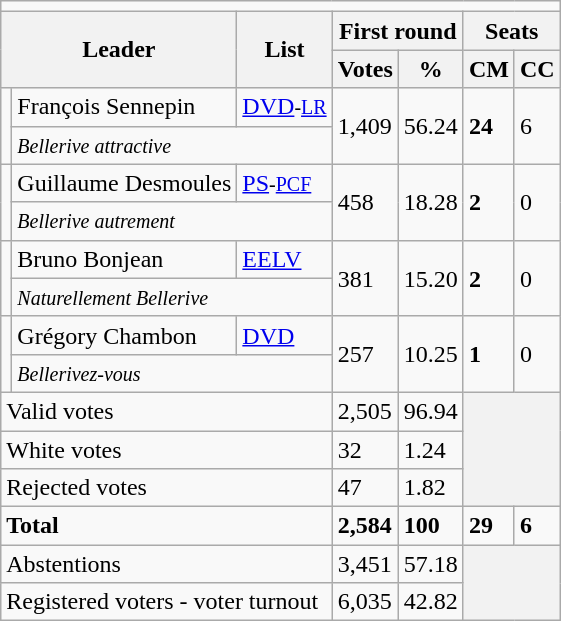<table class="wikitable">
<tr>
<td colspan="7"></td>
</tr>
<tr>
<th colspan="2" rowspan="2">Leader</th>
<th rowspan="2">List</th>
<th colspan="2">First round</th>
<th colspan="2">Seats</th>
</tr>
<tr>
<th>Votes</th>
<th>%</th>
<th>CM</th>
<th>CC</th>
</tr>
<tr>
<td rowspan="2"></td>
<td>François Sennepin</td>
<td><a href='#'>DVD</a><small>-<a href='#'>LR</a></small></td>
<td rowspan="2">1,409</td>
<td rowspan="2">56.24</td>
<td rowspan="2"><strong>24</strong></td>
<td rowspan="2">6</td>
</tr>
<tr>
<td colspan="2"><em><small>Bellerive attractive</small></em></td>
</tr>
<tr>
<td rowspan="2"></td>
<td>Guillaume Desmoules</td>
<td><a href='#'>PS</a><small>-<a href='#'>PCF</a></small></td>
<td rowspan="2">458</td>
<td rowspan="2">18.28</td>
<td rowspan="2"><strong>2</strong></td>
<td rowspan="2">0</td>
</tr>
<tr>
<td colspan="2"><em><small>Bellerive autrement</small></em></td>
</tr>
<tr>
<td rowspan="2"></td>
<td>Bruno Bonjean</td>
<td><a href='#'>EELV</a></td>
<td rowspan="2">381</td>
<td rowspan="2">15.20</td>
<td rowspan="2"><strong>2</strong></td>
<td rowspan="2">0</td>
</tr>
<tr>
<td colspan="2"><em><small>Naturellement Bellerive</small></em></td>
</tr>
<tr>
<td rowspan="2"></td>
<td>Grégory Chambon</td>
<td><a href='#'>DVD</a></td>
<td rowspan="2">257</td>
<td rowspan="2">10.25</td>
<td rowspan="2"><strong>1</strong></td>
<td rowspan="2">0</td>
</tr>
<tr>
<td colspan="2"><em><small>Bellerivez-vous</small></em></td>
</tr>
<tr>
<td colspan="3">Valid votes</td>
<td>2,505</td>
<td>96.94</td>
<th colspan="2" rowspan="3"></th>
</tr>
<tr>
<td colspan="3">White votes</td>
<td>32</td>
<td>1.24</td>
</tr>
<tr>
<td colspan="3">Rejected votes</td>
<td>47</td>
<td>1.82</td>
</tr>
<tr>
<td colspan="3"><strong>Total</strong></td>
<td><strong>2,584</strong></td>
<td><strong>100</strong></td>
<td><strong>29</strong></td>
<td><strong>6</strong></td>
</tr>
<tr>
<td colspan="3">Abstentions</td>
<td>3,451</td>
<td>57.18</td>
<th colspan="2" rowspan="2"></th>
</tr>
<tr>
<td colspan="3">Registered voters - voter turnout</td>
<td>6,035</td>
<td>42.82</td>
</tr>
</table>
